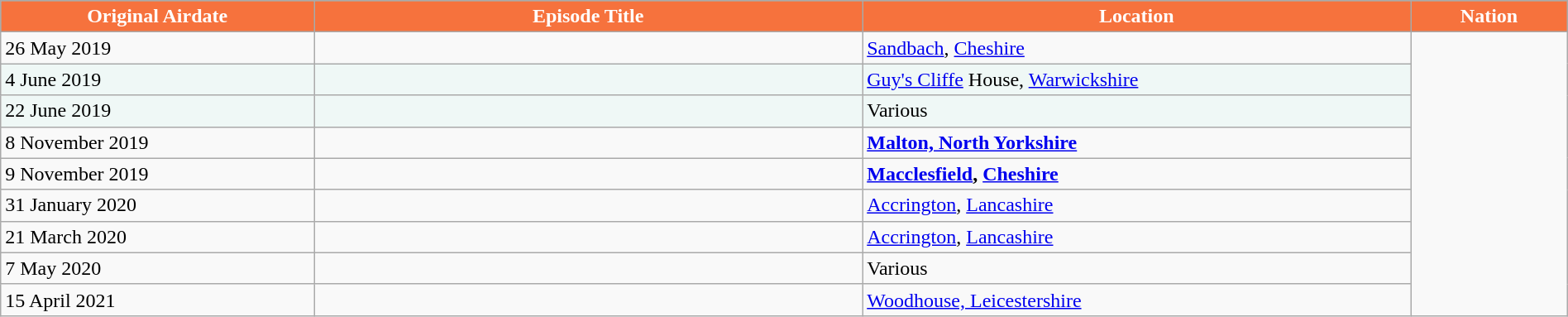<table class="wikitable" id="series_list" style="margin: auto; width: 100%">
<tr style="background:#964b00; color:white;">
<th style="width:20%; background:#F6723D;"><strong> Original Airdate</strong></th>
<th style="width:35%; background:#F6723D;"><strong>Episode Title</strong></th>
<th style="width:35%; background:#F6723D;"><strong>Location</strong></th>
<th style="width:35%; background:#F6723D;"><strong>Nation</strong></th>
</tr>
<tr>
<td>26 May 2019</td>
<td></td>
<td><a href='#'>Sandbach</a>, <a href='#'>Cheshire</a></td>
<td rowspan="9"></td>
</tr>
<tr style="background:#eff8f6;">
<td>4 June 2019</td>
<td></td>
<td><a href='#'>Guy's Cliffe</a> House, <a href='#'>Warwickshire</a></td>
</tr>
<tr style="background:#eff8f6;">
<td>22 June 2019</td>
<td></td>
<td>Various</td>
</tr>
<tr>
<td>8 November 2019</td>
<td></td>
<td><strong><a href='#'>Malton, North Yorkshire</a></strong></td>
</tr>
<tr>
<td>9 November 2019</td>
<td></td>
<td><strong><a href='#'>Macclesfield</a>, <a href='#'>Cheshire</a></strong></td>
</tr>
<tr>
<td>31 January 2020</td>
<td></td>
<td><a href='#'>Accrington</a>, <a href='#'>Lancashire</a></td>
</tr>
<tr>
<td>21 March 2020</td>
<td></td>
<td><a href='#'>Accrington</a>, <a href='#'>Lancashire</a></td>
</tr>
<tr>
<td>7 May 2020</td>
<td></td>
<td>Various</td>
</tr>
<tr>
<td>15 April 2021</td>
<td></td>
<td><a href='#'>Woodhouse, Leicestershire</a></td>
</tr>
</table>
